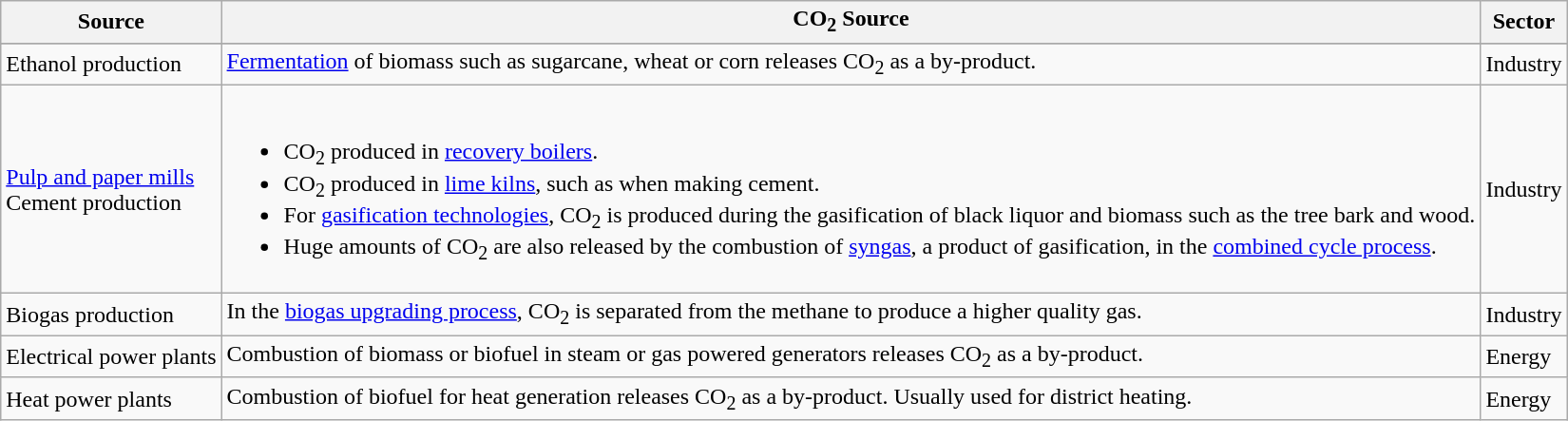<table class="wikitable">
<tr>
<th><strong>Source</strong></th>
<th><strong>CO<sub>2</sub> Source</strong></th>
<th><strong>Sector</strong></th>
</tr>
<tr>
</tr>
<tr>
<td>Ethanol production</td>
<td><a href='#'>Fermentation</a> of biomass such as sugarcane, wheat or corn releases CO<sub>2</sub> as a by-product.</td>
<td>Industry</td>
</tr>
<tr>
<td><a href='#'>Pulp and paper mills</a><br>Cement production</td>
<td><br><ul><li>CO<sub>2</sub> produced in <a href='#'>recovery boilers</a>.</li><li>CO<sub>2</sub> produced in <a href='#'>lime kilns</a>, such as when making cement.</li><li>For <a href='#'>gasification technologies</a>, CO<sub>2</sub> is produced during the gasification of black liquor and biomass such as the tree bark and wood.</li><li>Huge amounts of CO<sub>2</sub> are also released by the combustion of <a href='#'>syngas</a>, a product of gasification, in the <a href='#'>combined cycle process</a>.</li></ul></td>
<td>Industry</td>
</tr>
<tr>
<td>Biogas production</td>
<td>In the <a href='#'>biogas upgrading process</a>, CO<sub>2</sub> is separated from the methane to produce a higher quality gas.</td>
<td>Industry</td>
</tr>
<tr>
<td>Electrical power plants</td>
<td>Combustion of biomass or biofuel in steam or gas powered generators releases CO<sub>2</sub> as a by-product.</td>
<td>Energy</td>
</tr>
<tr>
<td>Heat power plants</td>
<td>Combustion of biofuel for heat generation releases CO<sub>2</sub> as a by-product. Usually used for district heating.</td>
<td>Energy</td>
</tr>
</table>
